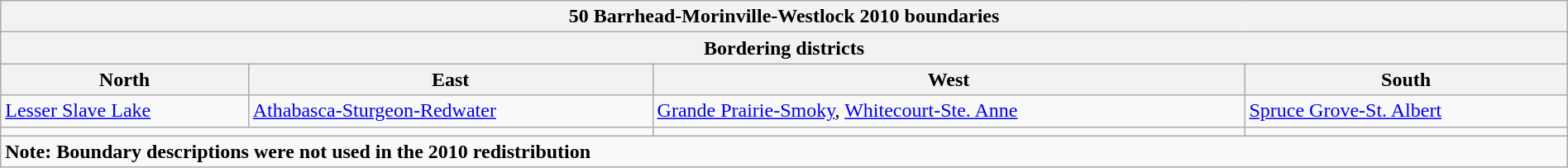<table class="wikitable collapsible collapsed" style="width:100%;">
<tr>
<th colspan=4>50 Barrhead-Morinville-Westlock 2010 boundaries</th>
</tr>
<tr>
<th colspan=4>Bordering districts</th>
</tr>
<tr>
<th>North</th>
<th>East</th>
<th>West</th>
<th>South</th>
</tr>
<tr>
<td><a href='#'>Lesser Slave Lake</a></td>
<td><a href='#'>Athabasca-Sturgeon-Redwater</a></td>
<td><a href='#'>Grande Prairie-Smoky</a>, <a href='#'>Whitecourt-Ste. Anne</a></td>
<td><a href='#'>Spruce Grove-St. Albert</a></td>
</tr>
<tr>
<td colspan=2 align=center></td>
<td align=center></td>
<td align=center></td>
</tr>
<tr>
<td colspan=4><strong>Note: Boundary descriptions were not used in the 2010 redistribution</strong></td>
</tr>
</table>
